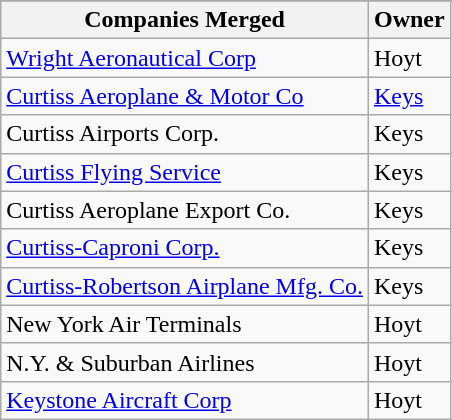<table class="wikitable">
<tr style="background-color:#DDDDDD;text-align:center;">
</tr>
<tr>
<th>Companies Merged</th>
<th>Owner</th>
</tr>
<tr>
<td><a href='#'>Wright Aeronautical Corp</a></td>
<td>Hoyt</td>
</tr>
<tr>
<td><a href='#'>Curtiss Aeroplane & Motor Co</a></td>
<td><a href='#'>Keys</a></td>
</tr>
<tr>
<td>Curtiss Airports Corp.</td>
<td>Keys</td>
</tr>
<tr>
<td><a href='#'>Curtiss Flying Service</a></td>
<td>Keys</td>
</tr>
<tr>
<td>Curtiss Aeroplane Export Co.</td>
<td>Keys</td>
</tr>
<tr>
<td><a href='#'>Curtiss-Caproni Corp.</a></td>
<td>Keys</td>
</tr>
<tr>
<td><a href='#'>Curtiss-Robertson Airplane Mfg. Co.</a></td>
<td>Keys</td>
</tr>
<tr>
<td>New York Air Terminals</td>
<td>Hoyt</td>
</tr>
<tr>
<td>N.Y. & Suburban Airlines</td>
<td>Hoyt</td>
</tr>
<tr>
<td><a href='#'>Keystone Aircraft Corp</a></td>
<td>Hoyt</td>
</tr>
</table>
